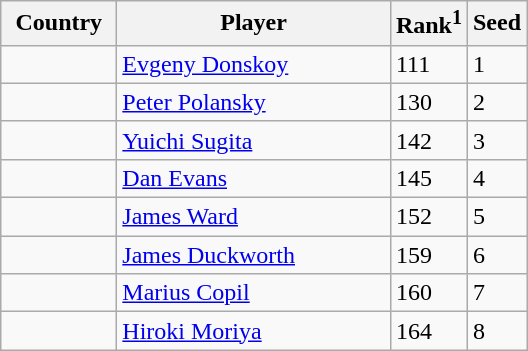<table class="sortable wikitable">
<tr>
<th width="70">Country</th>
<th width="175">Player</th>
<th>Rank<sup>1</sup></th>
<th>Seed</th>
</tr>
<tr>
<td></td>
<td><a href='#'>Evgeny Donskoy</a></td>
<td>111</td>
<td>1</td>
</tr>
<tr>
<td></td>
<td><a href='#'>Peter Polansky</a></td>
<td>130</td>
<td>2</td>
</tr>
<tr>
<td></td>
<td><a href='#'>Yuichi Sugita</a></td>
<td>142</td>
<td>3</td>
</tr>
<tr>
<td></td>
<td><a href='#'>Dan Evans</a></td>
<td>145</td>
<td>4</td>
</tr>
<tr>
<td></td>
<td><a href='#'>James Ward</a></td>
<td>152</td>
<td>5</td>
</tr>
<tr>
<td></td>
<td><a href='#'>James Duckworth</a></td>
<td>159</td>
<td>6</td>
</tr>
<tr>
<td></td>
<td><a href='#'>Marius Copil</a></td>
<td>160</td>
<td>7</td>
</tr>
<tr>
<td></td>
<td><a href='#'>Hiroki Moriya</a></td>
<td>164</td>
<td>8</td>
</tr>
</table>
